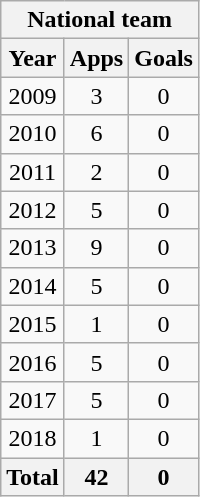<table class="wikitable" style="text-align:center">
<tr>
<th colspan=3>National team</th>
</tr>
<tr>
<th>Year</th>
<th>Apps</th>
<th>Goals</th>
</tr>
<tr>
<td>2009</td>
<td>3</td>
<td>0</td>
</tr>
<tr>
<td>2010</td>
<td>6</td>
<td>0</td>
</tr>
<tr>
<td>2011</td>
<td>2</td>
<td>0</td>
</tr>
<tr>
<td>2012</td>
<td>5</td>
<td>0</td>
</tr>
<tr>
<td>2013</td>
<td>9</td>
<td>0</td>
</tr>
<tr>
<td>2014</td>
<td>5</td>
<td>0</td>
</tr>
<tr>
<td>2015</td>
<td>1</td>
<td>0</td>
</tr>
<tr>
<td>2016</td>
<td>5</td>
<td>0</td>
</tr>
<tr>
<td>2017</td>
<td>5</td>
<td>0</td>
</tr>
<tr>
<td>2018</td>
<td>1</td>
<td>0</td>
</tr>
<tr>
<th>Total</th>
<th>42</th>
<th>0</th>
</tr>
</table>
